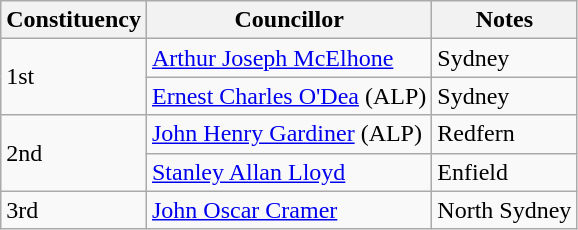<table class="wikitable">
<tr>
<th>Constituency</th>
<th>Councillor</th>
<th>Notes</th>
</tr>
<tr>
<td rowspan="2">1st</td>
<td><a href='#'>Arthur Joseph McElhone</a></td>
<td>Sydney</td>
</tr>
<tr>
<td><a href='#'>Ernest Charles O'Dea</a> (ALP)</td>
<td>Sydney</td>
</tr>
<tr>
<td rowspan="2">2nd</td>
<td><a href='#'>John Henry Gardiner</a> (ALP)</td>
<td>Redfern</td>
</tr>
<tr>
<td><a href='#'>Stanley Allan Lloyd</a></td>
<td>Enfield</td>
</tr>
<tr>
<td>3rd</td>
<td><a href='#'>John Oscar Cramer</a></td>
<td>North Sydney</td>
</tr>
</table>
